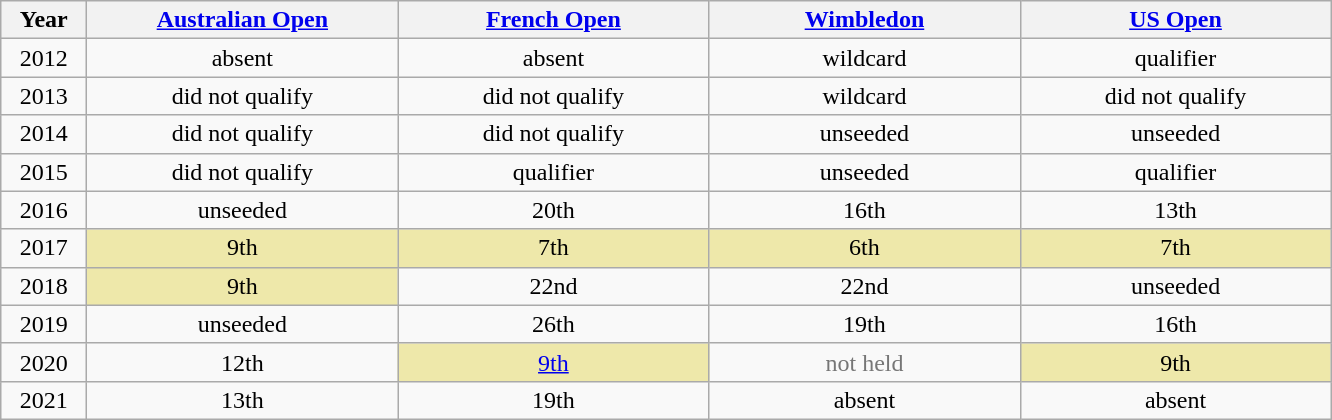<table class=wikitable style=text-align:center>
<tr>
<th width=50>Year</th>
<th width=200><a href='#'>Australian Open</a></th>
<th width=200><a href='#'>French Open</a></th>
<th width=200><a href='#'>Wimbledon</a></th>
<th width=200><a href='#'>US Open</a></th>
</tr>
<tr>
<td>2012</td>
<td>absent</td>
<td>absent</td>
<td>wildcard</td>
<td>qualifier</td>
</tr>
<tr>
<td>2013</td>
<td>did not qualify</td>
<td>did not qualify</td>
<td>wildcard</td>
<td>did not qualify</td>
</tr>
<tr>
<td>2014</td>
<td>did not qualify</td>
<td>did not qualify</td>
<td>unseeded</td>
<td>unseeded</td>
</tr>
<tr>
<td>2015</td>
<td>did not qualify</td>
<td>qualifier</td>
<td>unseeded</td>
<td>qualifier</td>
</tr>
<tr>
<td>2016</td>
<td>unseeded</td>
<td>20th</td>
<td>16th</td>
<td>13th</td>
</tr>
<tr>
<td>2017</td>
<td bgcolor=EEE8AA>9th</td>
<td bgcolor=EEE8AA>7th</td>
<td bgcolor=EEE8AA>6th</td>
<td bgcolor=EEE8AA>7th</td>
</tr>
<tr>
<td>2018</td>
<td bgcolor=EEE8AA>9th</td>
<td>22nd</td>
<td>22nd</td>
<td>unseeded</td>
</tr>
<tr>
<td>2019</td>
<td>unseeded</td>
<td>26th</td>
<td>19th</td>
<td>16th</td>
</tr>
<tr>
<td>2020</td>
<td>12th</td>
<td bgcolor=#eee8aa><a href='#'>9th</a></td>
<td style="color:#767676;">not held</td>
<td bgcolor=#eee8aa>9th</td>
</tr>
<tr>
<td>2021</td>
<td>13th</td>
<td>19th</td>
<td>absent</td>
<td>absent</td>
</tr>
</table>
